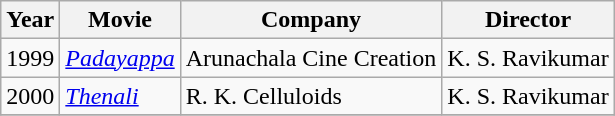<table class="wikitable">
<tr>
<th>Year</th>
<th>Movie</th>
<th>Company</th>
<th>Director</th>
</tr>
<tr>
<td>1999</td>
<td><em><a href='#'>Padayappa</a></em></td>
<td>Arunachala Cine Creation</td>
<td>K. S. Ravikumar</td>
</tr>
<tr>
<td>2000</td>
<td><em><a href='#'>Thenali</a></em></td>
<td>R. K. Celluloids</td>
<td>K. S. Ravikumar</td>
</tr>
<tr>
</tr>
</table>
